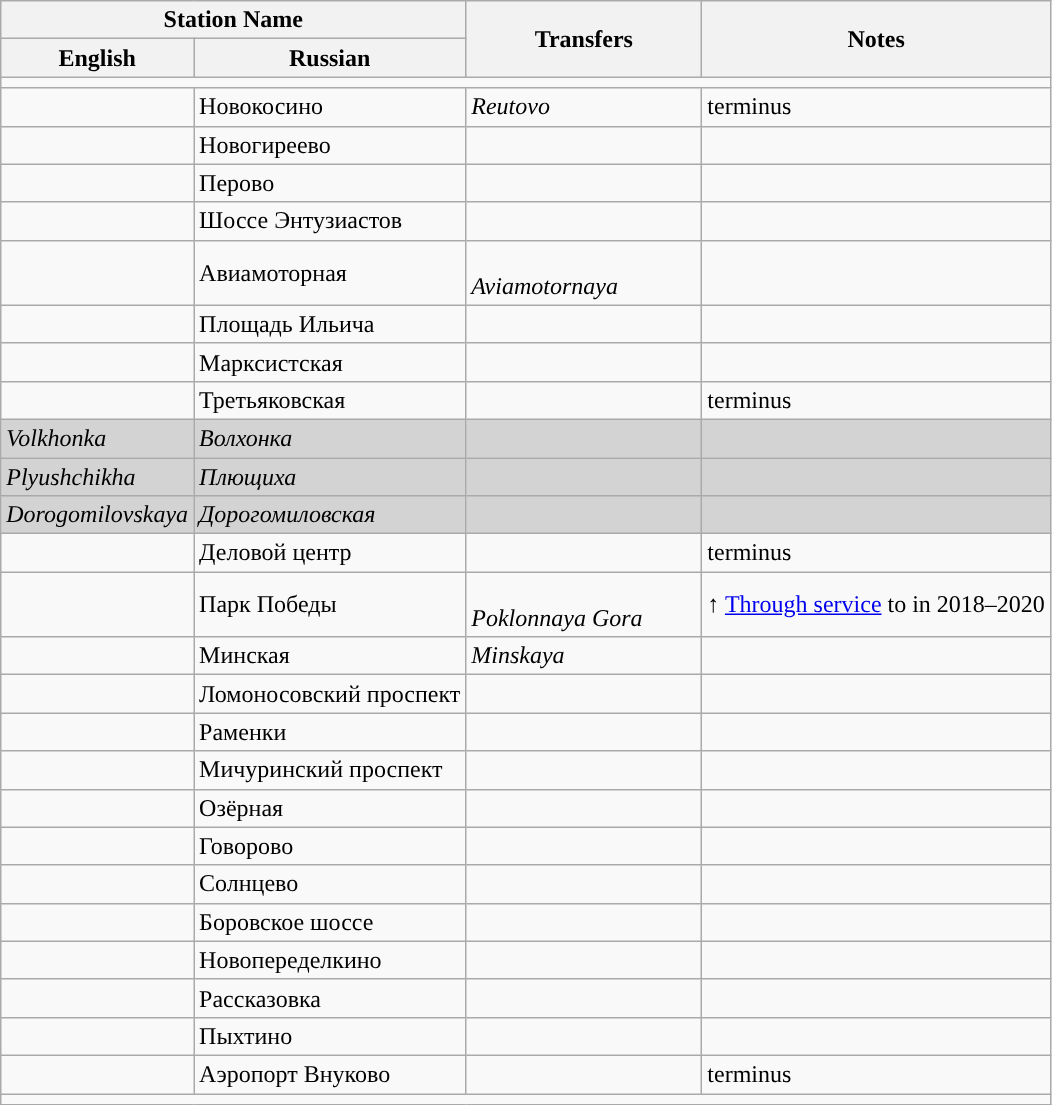<table class="wikitable">
<tr>
<th colspan="2" style="min-width: 165px;">Station Name</th>
<th rowspan=2 style="min-width: 150px;">Transfers</th>
<th rowspan=2 style="max-width: 300px;">Notes</th>
</tr>
<tr>
<th>English</th>
<th>Russian</th>
</tr>
<tr style="background: #">
<td colspan="4"></td>
</tr>
<tr>
<td></td>
<td>Новокосино</td>
<td> <em>Reutovo</em></td>
<td> terminus</td>
</tr>
<tr>
<td></td>
<td>Новогиреево</td>
<td></td>
<td></td>
</tr>
<tr>
<td></td>
<td>Перово</td>
<td></td>
<td></td>
</tr>
<tr>
<td></td>
<td>Шоссе Энтузиастов</td>
<td></td>
<td></td>
</tr>
<tr>
<td></td>
<td>Авиамоторная</td>
<td><br> <em>Aviamotornaya</em></td>
<td></td>
</tr>
<tr>
<td></td>
<td>Площадь Ильича</td>
<td><br><em></em></td>
<td></td>
</tr>
<tr>
<td></td>
<td>Марксистская</td>
<td><br></td>
<td></td>
</tr>
<tr>
<td></td>
<td>Третьяковская</td>
<td><br></td>
<td> terminus</td>
</tr>
<tr bgcolor="lightgrey">
<td><em>Volkhonka</em></td>
<td><em>Волхонка</em></td>
<td></td>
<td></td>
</tr>
<tr bgcolor="lightgrey">
<td><em>Plyushchikha</em></td>
<td><em>Плющиха</em></td>
<td></td>
<td></td>
</tr>
<tr bgcolor="lightgrey">
<td><em>Dorogomilovskaya</em></td>
<td><em>Дорогомиловская</em></td>
<td></td>
<td></td>
</tr>
<tr>
<td></td>
<td>Деловой центр</td>
<td><br></td>
<td> terminus</td>
</tr>
<tr>
<td></td>
<td>Парк Победы</td>
<td><br> <em>Poklonnaya Gora</em></td>
<td>↑ <a href='#'>Through service</a> to  in 2018–2020</td>
</tr>
<tr>
<td></td>
<td>Минская</td>
<td> <em>Minskaya</em></td>
<td></td>
</tr>
<tr>
<td></td>
<td>Ломоносовский проспект</td>
<td></td>
<td></td>
</tr>
<tr>
<td></td>
<td>Раменки</td>
<td></td>
<td></td>
</tr>
<tr>
<td></td>
<td>Мичуринский проспект</td>
<td></td>
<td></td>
</tr>
<tr>
<td></td>
<td>Озёрная</td>
<td></td>
<td></td>
</tr>
<tr>
<td></td>
<td>Говорово</td>
<td></td>
<td></td>
</tr>
<tr>
<td></td>
<td>Солнцево</td>
<td></td>
<td></td>
</tr>
<tr>
<td></td>
<td>Боровское шоссе</td>
<td></td>
<td></td>
</tr>
<tr>
<td></td>
<td>Новопеределкино</td>
<td></td>
<td></td>
</tr>
<tr>
<td></td>
<td>Рассказовка</td>
<td></td>
<td></td>
</tr>
<tr>
<td></td>
<td>Пыхтино</td>
<td></td>
<td></td>
</tr>
<tr>
<td></td>
<td>Аэропорт Внуково</td>
<td></td>
<td> terminus</td>
</tr>
<tr style="background: #">
<td colspan="4"></td>
</tr>
</table>
